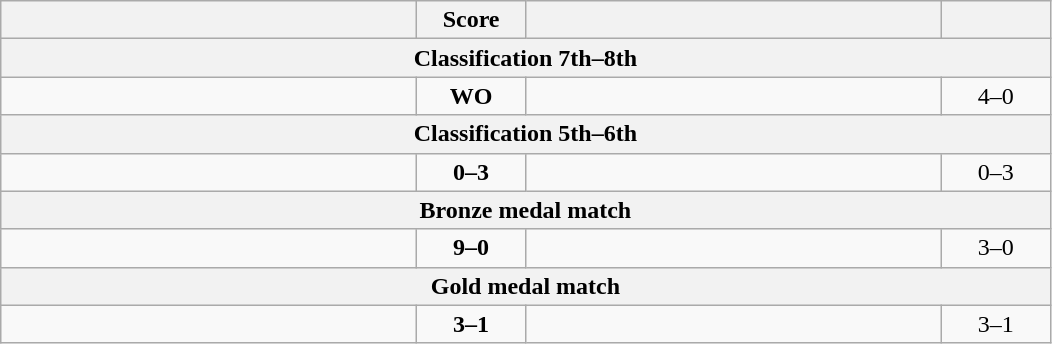<table class="wikitable" style="text-align: left; ">
<tr>
<th align="right" width="270"></th>
<th width="65">Score</th>
<th align="left" width="270"></th>
<th width="65"></th>
</tr>
<tr>
<th colspan=4>Classification 7th–8th</th>
</tr>
<tr>
<td><strong></strong></td>
<td align="center"><strong>WO</strong></td>
<td></td>
<td align=center>4–0 <strong></strong></td>
</tr>
<tr>
<th colspan=4>Classification 5th–6th</th>
</tr>
<tr>
<td></td>
<td align="center"><strong>0–3</strong></td>
<td><strong></strong></td>
<td align=center>0–3 <strong></strong></td>
</tr>
<tr>
<th colspan=4>Bronze medal match</th>
</tr>
<tr>
<td><strong></strong></td>
<td align="center"><strong>9–0</strong></td>
<td></td>
<td align=center>3–0 <strong></strong></td>
</tr>
<tr>
<th colspan=4>Gold medal match</th>
</tr>
<tr>
<td><strong></strong></td>
<td align="center"><strong>3–1</strong></td>
<td></td>
<td align=center>3–1 <strong></strong></td>
</tr>
</table>
